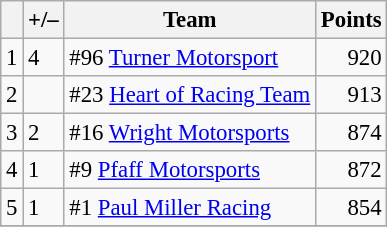<table class="wikitable" style="font-size: 95%;">
<tr>
<th scope="col"></th>
<th scope="col">+/–</th>
<th scope="col">Team</th>
<th scope="col">Points</th>
</tr>
<tr>
<td align=center>1</td>
<td align="left"> 4</td>
<td> #96 <a href='#'>Turner Motorsport</a></td>
<td align=right>920</td>
</tr>
<tr>
<td align=center>2</td>
<td align="left"></td>
<td> #23 <a href='#'>Heart of Racing Team</a></td>
<td align=right>913</td>
</tr>
<tr>
<td align=center>3</td>
<td align="left"> 2</td>
<td> #16 <a href='#'>Wright Motorsports</a></td>
<td align=right>874</td>
</tr>
<tr>
<td align=center>4</td>
<td align="left"> 1</td>
<td> #9 <a href='#'>Pfaff Motorsports</a></td>
<td align=right>872</td>
</tr>
<tr>
<td align=center>5</td>
<td align="left"> 1</td>
<td> #1 <a href='#'>Paul Miller Racing</a></td>
<td align=right>854</td>
</tr>
<tr>
</tr>
</table>
